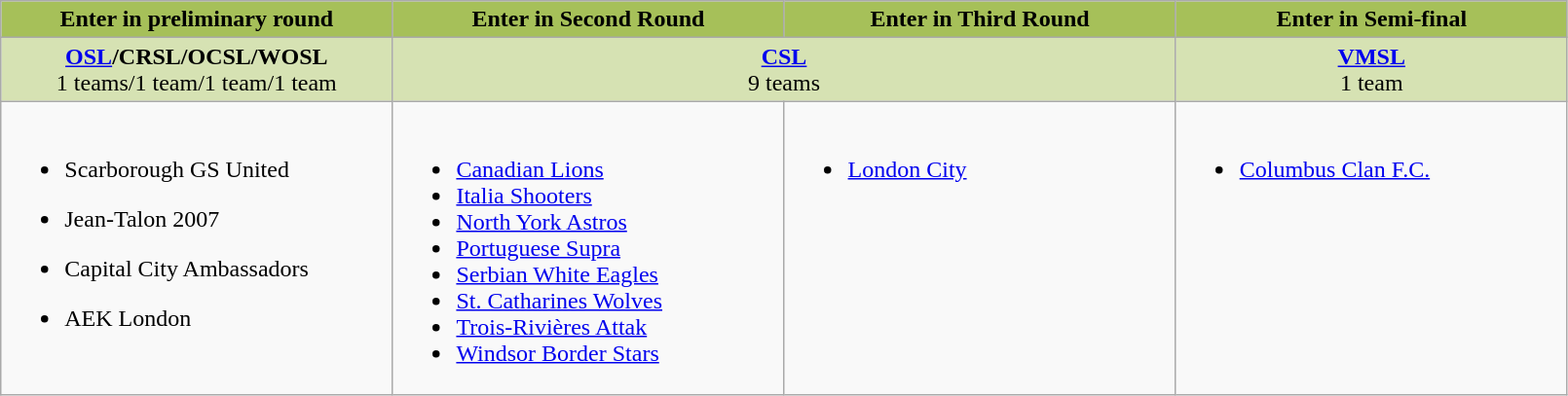<table class="wikitable">
<tr valign="top" bgcolor="#A6C059">
<td align="center" width="20%"><strong>Enter in preliminary round</strong></td>
<td align="center" width="20%"><strong>Enter in Second Round</strong></td>
<td align="center" width="20%"><strong>Enter in Third Round</strong></td>
<td align="center" width="20%"><strong>Enter in Semi-final</strong></td>
</tr>
<tr valign="top" bgcolor="#D6E2B3">
<td align="center" width="20%"><strong><a href='#'>OSL</a>/CRSL/OCSL/WOSL</strong><br>1 teams/1 team/1 team/1 team</td>
<td align="center" width="20%" colspan=2><strong><a href='#'>CSL</a></strong><br>9 teams</td>
<td align="center" width="20%"><strong><a href='#'>VMSL</a></strong><br>1 team</td>
</tr>
<tr valign="top">
<td><br><ul><li>Scarborough GS United</li></ul><ul><li>Jean-Talon 2007</li></ul><ul><li>Capital City Ambassadors</li></ul><ul><li>AEK London</li></ul></td>
<td><br><ul><li><a href='#'>Canadian Lions</a></li><li><a href='#'>Italia Shooters</a></li><li><a href='#'>North York Astros</a></li><li><a href='#'>Portuguese Supra</a></li><li><a href='#'>Serbian White Eagles</a></li><li><a href='#'>St. Catharines Wolves</a></li><li><a href='#'>Trois-Rivières Attak</a></li><li><a href='#'>Windsor Border Stars</a></li></ul></td>
<td><br><ul><li><a href='#'>London City</a></li></ul></td>
<td><br><ul><li><a href='#'>Columbus Clan F.C.</a></li></ul></td>
</tr>
</table>
